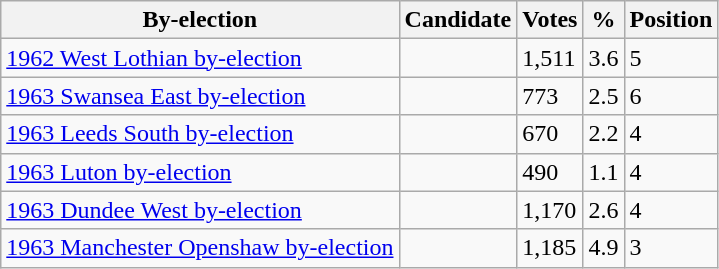<table class="wikitable sortable">
<tr>
<th>By-election</th>
<th>Candidate</th>
<th>Votes</th>
<th>%</th>
<th>Position</th>
</tr>
<tr>
<td><a href='#'>1962 West Lothian by-election</a></td>
<td></td>
<td>1,511</td>
<td>3.6</td>
<td>5</td>
</tr>
<tr>
<td><a href='#'>1963 Swansea East by-election</a></td>
<td></td>
<td>773</td>
<td>2.5</td>
<td>6</td>
</tr>
<tr>
<td><a href='#'>1963 Leeds South by-election</a></td>
<td></td>
<td>670</td>
<td>2.2</td>
<td>4</td>
</tr>
<tr>
<td><a href='#'>1963 Luton by-election</a></td>
<td></td>
<td>490</td>
<td>1.1</td>
<td>4</td>
</tr>
<tr>
<td><a href='#'>1963 Dundee West by-election</a></td>
<td></td>
<td>1,170</td>
<td>2.6</td>
<td>4</td>
</tr>
<tr>
<td><a href='#'>1963 Manchester Openshaw by-election</a></td>
<td></td>
<td>1,185</td>
<td>4.9</td>
<td>3</td>
</tr>
</table>
